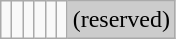<table class="wikitable">
<tr>
<td></td>
<td></td>
<td></td>
<td></td>
<td></td>
<td></td>
<td style="background: #ccc; color: black; vertical-align: middle; text-align: center">(reserved)</td>
</tr>
</table>
